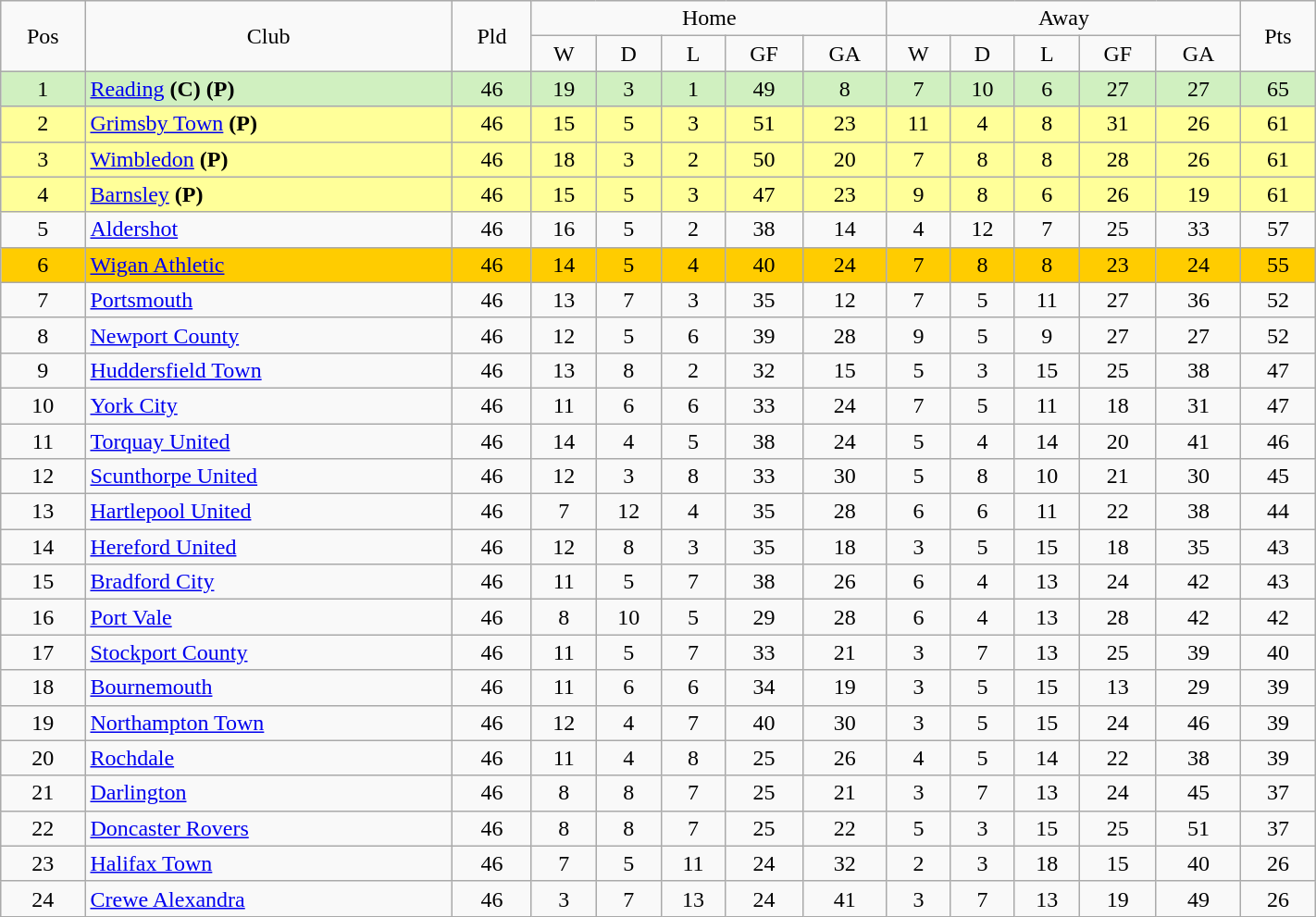<table class="wikitable" style="text-align: center; width:75%">
<tr>
<td rowspan="2">Pos</td>
<td rowspan="2">Club</td>
<td rowspan="2">Pld</td>
<td colspan="5">Home</td>
<td colspan="5">Away</td>
<td rowspan="2">Pts</td>
</tr>
<tr>
<td>W</td>
<td>D</td>
<td>L</td>
<td>GF</td>
<td>GA</td>
<td>W</td>
<td>D</td>
<td>L</td>
<td>GF</td>
<td>GA</td>
</tr>
<tr bgcolor="#D0F0C0">
<td>1</td>
<td align=left><a href='#'>Reading</a> <strong>(C) (P)</strong></td>
<td>46</td>
<td>19</td>
<td>3</td>
<td>1</td>
<td>49</td>
<td>8</td>
<td>7</td>
<td>10</td>
<td>6</td>
<td>27</td>
<td>27</td>
<td>65</td>
</tr>
<tr bgcolor="#FFFF99">
<td>2</td>
<td align=left><a href='#'>Grimsby Town</a> <strong>(P)</strong></td>
<td>46</td>
<td>15</td>
<td>5</td>
<td>3</td>
<td>51</td>
<td>23</td>
<td>11</td>
<td>4</td>
<td>8</td>
<td>31</td>
<td>26</td>
<td>61</td>
</tr>
<tr bgcolor="#FFFF99">
<td>3</td>
<td align=left><a href='#'>Wimbledon</a> <strong>(P)</strong></td>
<td>46</td>
<td>18</td>
<td>3</td>
<td>2</td>
<td>50</td>
<td>20</td>
<td>7</td>
<td>8</td>
<td>8</td>
<td>28</td>
<td>26</td>
<td>61</td>
</tr>
<tr bgcolor="#FFFF99">
<td>4</td>
<td align=left><a href='#'>Barnsley</a> <strong>(P)</strong></td>
<td>46</td>
<td>15</td>
<td>5</td>
<td>3</td>
<td>47</td>
<td>23</td>
<td>9</td>
<td>8</td>
<td>6</td>
<td>26</td>
<td>19</td>
<td>61</td>
</tr>
<tr>
<td>5</td>
<td align=left><a href='#'>Aldershot</a></td>
<td>46</td>
<td>16</td>
<td>5</td>
<td>2</td>
<td>38</td>
<td>14</td>
<td>4</td>
<td>12</td>
<td>7</td>
<td>25</td>
<td>33</td>
<td>57</td>
</tr>
<tr bgcolor="#FFCC00">
<td>6</td>
<td align=left><a href='#'>Wigan Athletic</a></td>
<td>46</td>
<td>14</td>
<td>5</td>
<td>4</td>
<td>40</td>
<td>24</td>
<td>7</td>
<td>8</td>
<td>8</td>
<td>23</td>
<td>24</td>
<td>55</td>
</tr>
<tr>
<td>7</td>
<td align=left><a href='#'>Portsmouth</a></td>
<td>46</td>
<td>13</td>
<td>7</td>
<td>3</td>
<td>35</td>
<td>12</td>
<td>7</td>
<td>5</td>
<td>11</td>
<td>27</td>
<td>36</td>
<td>52</td>
</tr>
<tr>
<td>8</td>
<td align=left><a href='#'>Newport County</a></td>
<td>46</td>
<td>12</td>
<td>5</td>
<td>6</td>
<td>39</td>
<td>28</td>
<td>9</td>
<td>5</td>
<td>9</td>
<td>27</td>
<td>27</td>
<td>52</td>
</tr>
<tr>
<td>9</td>
<td align=left><a href='#'>Huddersfield Town</a></td>
<td>46</td>
<td>13</td>
<td>8</td>
<td>2</td>
<td>32</td>
<td>15</td>
<td>5</td>
<td>3</td>
<td>15</td>
<td>25</td>
<td>38</td>
<td>47</td>
</tr>
<tr>
<td>10</td>
<td align=left><a href='#'>York City</a></td>
<td>46</td>
<td>11</td>
<td>6</td>
<td>6</td>
<td>33</td>
<td>24</td>
<td>7</td>
<td>5</td>
<td>11</td>
<td>18</td>
<td>31</td>
<td>47</td>
</tr>
<tr>
<td>11</td>
<td align=left><a href='#'>Torquay United</a></td>
<td>46</td>
<td>14</td>
<td>4</td>
<td>5</td>
<td>38</td>
<td>24</td>
<td>5</td>
<td>4</td>
<td>14</td>
<td>20</td>
<td>41</td>
<td>46</td>
</tr>
<tr>
<td>12</td>
<td align=left><a href='#'>Scunthorpe United</a></td>
<td>46</td>
<td>12</td>
<td>3</td>
<td>8</td>
<td>33</td>
<td>30</td>
<td>5</td>
<td>8</td>
<td>10</td>
<td>21</td>
<td>30</td>
<td>45</td>
</tr>
<tr>
<td>13</td>
<td align=left><a href='#'>Hartlepool United</a></td>
<td>46</td>
<td>7</td>
<td>12</td>
<td>4</td>
<td>35</td>
<td>28</td>
<td>6</td>
<td>6</td>
<td>11</td>
<td>22</td>
<td>38</td>
<td>44</td>
</tr>
<tr>
<td>14</td>
<td align=left><a href='#'>Hereford United</a></td>
<td>46</td>
<td>12</td>
<td>8</td>
<td>3</td>
<td>35</td>
<td>18</td>
<td>3</td>
<td>5</td>
<td>15</td>
<td>18</td>
<td>35</td>
<td>43</td>
</tr>
<tr>
<td>15</td>
<td align=left><a href='#'>Bradford City</a></td>
<td>46</td>
<td>11</td>
<td>5</td>
<td>7</td>
<td>38</td>
<td>26</td>
<td>6</td>
<td>4</td>
<td>13</td>
<td>24</td>
<td>42</td>
<td>43</td>
</tr>
<tr>
<td>16</td>
<td align=left><a href='#'>Port Vale</a></td>
<td>46</td>
<td>8</td>
<td>10</td>
<td>5</td>
<td>29</td>
<td>28</td>
<td>6</td>
<td>4</td>
<td>13</td>
<td>28</td>
<td>42</td>
<td>42</td>
</tr>
<tr>
<td>17</td>
<td align=left><a href='#'>Stockport County</a></td>
<td>46</td>
<td>11</td>
<td>5</td>
<td>7</td>
<td>33</td>
<td>21</td>
<td>3</td>
<td>7</td>
<td>13</td>
<td>25</td>
<td>39</td>
<td>40</td>
</tr>
<tr>
<td>18</td>
<td align=left><a href='#'>Bournemouth</a></td>
<td>46</td>
<td>11</td>
<td>6</td>
<td>6</td>
<td>34</td>
<td>19</td>
<td>3</td>
<td>5</td>
<td>15</td>
<td>13</td>
<td>29</td>
<td>39</td>
</tr>
<tr>
<td>19</td>
<td align=left><a href='#'>Northampton Town</a></td>
<td>46</td>
<td>12</td>
<td>4</td>
<td>7</td>
<td>40</td>
<td>30</td>
<td>3</td>
<td>5</td>
<td>15</td>
<td>24</td>
<td>46</td>
<td>39</td>
</tr>
<tr>
<td>20</td>
<td align=left><a href='#'>Rochdale</a></td>
<td>46</td>
<td>11</td>
<td>4</td>
<td>8</td>
<td>25</td>
<td>26</td>
<td>4</td>
<td>5</td>
<td>14</td>
<td>22</td>
<td>38</td>
<td>39</td>
</tr>
<tr>
<td>21</td>
<td align=left><a href='#'>Darlington</a></td>
<td>46</td>
<td>8</td>
<td>8</td>
<td>7</td>
<td>25</td>
<td>21</td>
<td>3</td>
<td>7</td>
<td>13</td>
<td>24</td>
<td>45</td>
<td>37</td>
</tr>
<tr>
<td>22</td>
<td align=left><a href='#'>Doncaster Rovers</a></td>
<td>46</td>
<td>8</td>
<td>8</td>
<td>7</td>
<td>25</td>
<td>22</td>
<td>5</td>
<td>3</td>
<td>15</td>
<td>25</td>
<td>51</td>
<td>37</td>
</tr>
<tr>
<td>23</td>
<td align=left><a href='#'>Halifax Town</a></td>
<td>46</td>
<td>7</td>
<td>5</td>
<td>11</td>
<td>24</td>
<td>32</td>
<td>2</td>
<td>3</td>
<td>18</td>
<td>15</td>
<td>40</td>
<td>26</td>
</tr>
<tr>
<td>24</td>
<td align=left><a href='#'>Crewe Alexandra</a></td>
<td>46</td>
<td>3</td>
<td>7</td>
<td>13</td>
<td>24</td>
<td>41</td>
<td>3</td>
<td>7</td>
<td>13</td>
<td>19</td>
<td>49</td>
<td>26</td>
</tr>
</table>
